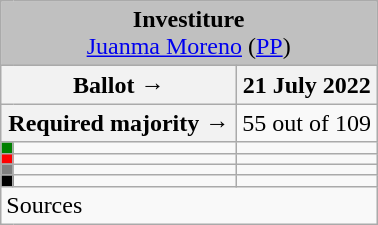<table class="wikitable" style="text-align:center;">
<tr>
<td colspan="3" align="center" bgcolor="#C0C0C0"><strong>Investiture</strong><br><a href='#'>Juanma Moreno</a> (<a href='#'>PP</a>)</td>
</tr>
<tr>
<th colspan="2" width="150px">Ballot →</th>
<th>21 July 2022</th>
</tr>
<tr>
<th colspan="2">Required majority →</th>
<td>55 out of 109 </td>
</tr>
<tr>
<th width="1px" style="background:green;"></th>
<td align="left"></td>
<td></td>
</tr>
<tr>
<th style="color:inherit;background:red;"></th>
<td align="left"></td>
<td></td>
</tr>
<tr>
<th style="color:inherit;background:gray;"></th>
<td align="left"></td>
<td></td>
</tr>
<tr>
<th style="color:inherit;background:black;"></th>
<td align="left"></td>
<td></td>
</tr>
<tr>
<td align="left" colspan="3">Sources</td>
</tr>
</table>
